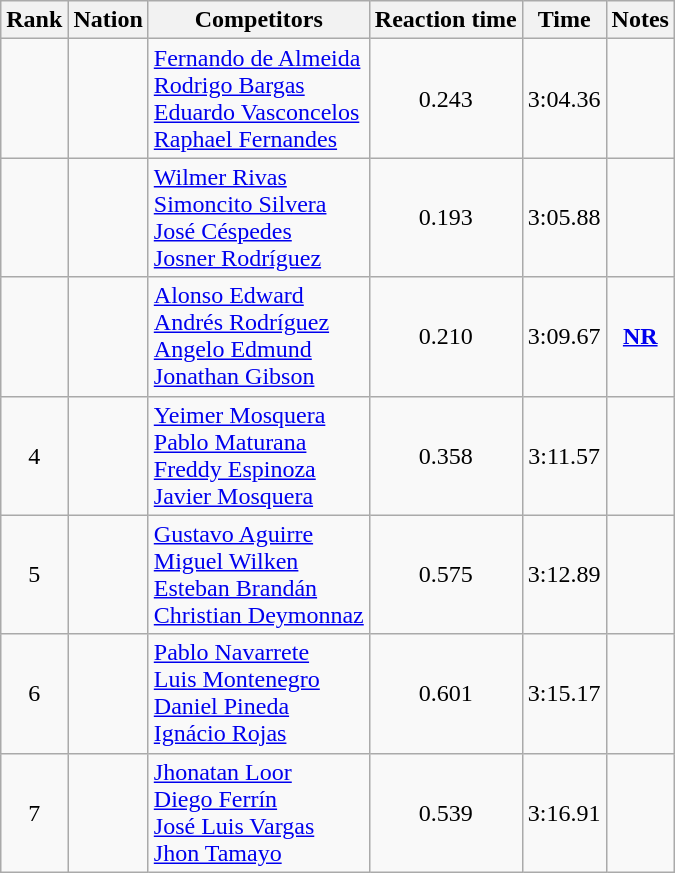<table class="wikitable sortable" style="text-align:center">
<tr>
<th>Rank</th>
<th>Nation</th>
<th>Competitors</th>
<th>Reaction time</th>
<th>Time</th>
<th>Notes</th>
</tr>
<tr>
<td></td>
<td align=left></td>
<td align=left><a href='#'>Fernando de Almeida</a><br><a href='#'>Rodrigo Bargas</a><br><a href='#'>Eduardo Vasconcelos</a><br><a href='#'>Raphael Fernandes</a></td>
<td>0.243</td>
<td>3:04.36</td>
<td></td>
</tr>
<tr>
<td></td>
<td align=left></td>
<td align=left><a href='#'>Wilmer Rivas</a><br><a href='#'>Simoncito Silvera</a><br><a href='#'>José Céspedes</a><br><a href='#'>Josner Rodríguez</a></td>
<td>0.193</td>
<td>3:05.88</td>
<td></td>
</tr>
<tr>
<td></td>
<td align=left></td>
<td align=left><a href='#'>Alonso Edward</a><br><a href='#'>Andrés Rodríguez</a><br><a href='#'>Angelo Edmund</a><br><a href='#'>Jonathan Gibson</a></td>
<td>0.210</td>
<td>3:09.67</td>
<td><a href='#'><strong>NR</strong></a></td>
</tr>
<tr>
<td>4</td>
<td align=left></td>
<td align=left><a href='#'>Yeimer Mosquera</a><br><a href='#'>Pablo Maturana</a><br><a href='#'>Freddy Espinoza</a><br><a href='#'>Javier Mosquera</a></td>
<td>0.358</td>
<td>3:11.57</td>
<td></td>
</tr>
<tr>
<td>5</td>
<td align=left></td>
<td align=left><a href='#'>Gustavo Aguirre</a><br><a href='#'>Miguel Wilken</a><br><a href='#'>Esteban Brandán</a><br><a href='#'>Christian Deymonnaz</a></td>
<td>0.575</td>
<td>3:12.89</td>
<td></td>
</tr>
<tr>
<td>6</td>
<td align=left></td>
<td align=left><a href='#'>Pablo Navarrete</a><br><a href='#'>Luis Montenegro</a><br><a href='#'>Daniel Pineda</a><br><a href='#'>Ignácio Rojas</a></td>
<td>0.601</td>
<td>3:15.17</td>
<td></td>
</tr>
<tr>
<td>7</td>
<td align=left></td>
<td align=left><a href='#'>Jhonatan Loor</a><br><a href='#'>Diego Ferrín</a><br><a href='#'>José Luis Vargas</a><br><a href='#'>Jhon Tamayo</a></td>
<td>0.539</td>
<td>3:16.91</td>
<td></td>
</tr>
</table>
